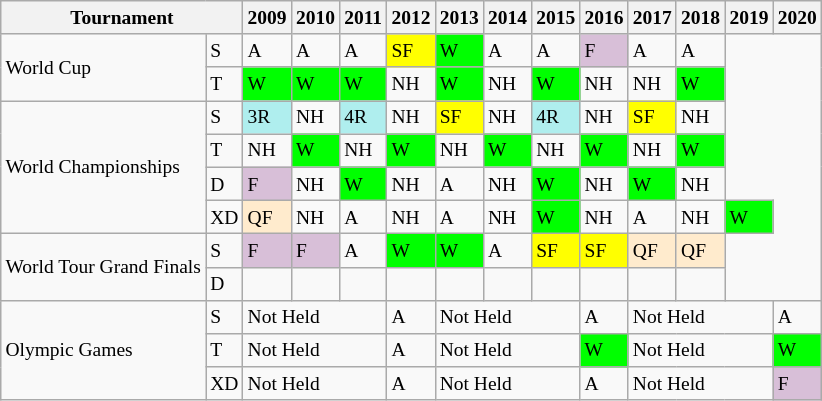<table class="wikitable" style="text-align::center; font-size: small;">
<tr>
<th colspan="2">Tournament</th>
<th>2009</th>
<th>2010</th>
<th>2011</th>
<th>2012</th>
<th>2013</th>
<th>2014</th>
<th>2015</th>
<th>2016</th>
<th>2017</th>
<th>2018</th>
<th>2019</th>
<th>2020</th>
</tr>
<tr>
<td rowspan="2">World Cup</td>
<td>S</td>
<td>A</td>
<td>A</td>
<td>A</td>
<td style="background:yellow;">SF</td>
<td style="background:lime;">W</td>
<td>A</td>
<td>A</td>
<td style="background:thistle;">F</td>
<td>A</td>
<td>A</td>
</tr>
<tr>
<td>T</td>
<td style="background:lime;">W</td>
<td style="background:lime;">W</td>
<td style="background:lime;">W</td>
<td>NH</td>
<td style="background:lime;">W</td>
<td>NH</td>
<td style="background:lime;">W</td>
<td>NH</td>
<td>NH</td>
<td style="background:lime;">W</td>
</tr>
<tr>
<td rowspan="4">World Championships</td>
<td>S</td>
<td style="background:#afeeee;">3R</td>
<td>NH</td>
<td style="background:#afeeee;">4R</td>
<td>NH</td>
<td style="background:yellow;">SF</td>
<td>NH</td>
<td style="background:#afeeee;">4R</td>
<td>NH</td>
<td style="background:yellow;">SF</td>
<td>NH</td>
</tr>
<tr>
<td>T</td>
<td>NH</td>
<td style="background:lime;">W</td>
<td>NH</td>
<td style="background:lime;">W</td>
<td>NH</td>
<td style="background:lime;">W</td>
<td>NH</td>
<td style="background:lime;">W</td>
<td>NH</td>
<td style="background:lime;">W</td>
</tr>
<tr>
<td>D</td>
<td style="background:thistle;">F</td>
<td>NH</td>
<td style="background:lime;">W</td>
<td>NH</td>
<td>A</td>
<td>NH</td>
<td style="background:lime;">W</td>
<td>NH</td>
<td style="background:lime;">W</td>
<td>NH</td>
</tr>
<tr>
<td>XD</td>
<td style="background:#ffebcd;">QF</td>
<td>NH</td>
<td>A</td>
<td>NH</td>
<td>A</td>
<td>NH</td>
<td style="background:lime;">W</td>
<td>NH</td>
<td>A</td>
<td>NH</td>
<td style="background:lime;">W</td>
</tr>
<tr>
<td rowspan="2">World Tour Grand Finals</td>
<td>S</td>
<td style="background:thistle;">F</td>
<td style="background:thistle;">F</td>
<td>A</td>
<td style="background:lime;">W</td>
<td style="background:lime;">W</td>
<td>A</td>
<td style="background:yellow;">SF</td>
<td style="background:yellow;">SF</td>
<td style="background:#ffebcd;">QF</td>
<td style="background:#ffebcd;">QF</td>
</tr>
<tr>
<td>D</td>
<td></td>
<td></td>
<td></td>
<td></td>
<td></td>
<td></td>
<td></td>
<td></td>
<td></td>
<td></td>
</tr>
<tr>
<td rowspan="3">Olympic Games</td>
<td>S</td>
<td colspan="3">Not Held</td>
<td>A</td>
<td colspan="3">Not Held</td>
<td>A</td>
<td colspan="3">Not Held</td>
<td>A</td>
</tr>
<tr>
<td>T</td>
<td colspan="3">Not Held</td>
<td>A</td>
<td colspan="3">Not Held</td>
<td style="background:lime;">W</td>
<td colspan="3">Not Held</td>
<td style="background:lime;">W</td>
</tr>
<tr>
<td>XD</td>
<td colspan="3">Not Held</td>
<td>A</td>
<td colspan="3">Not Held</td>
<td>A</td>
<td colspan="3">Not Held</td>
<td style="background:thistle;">F</td>
</tr>
</table>
